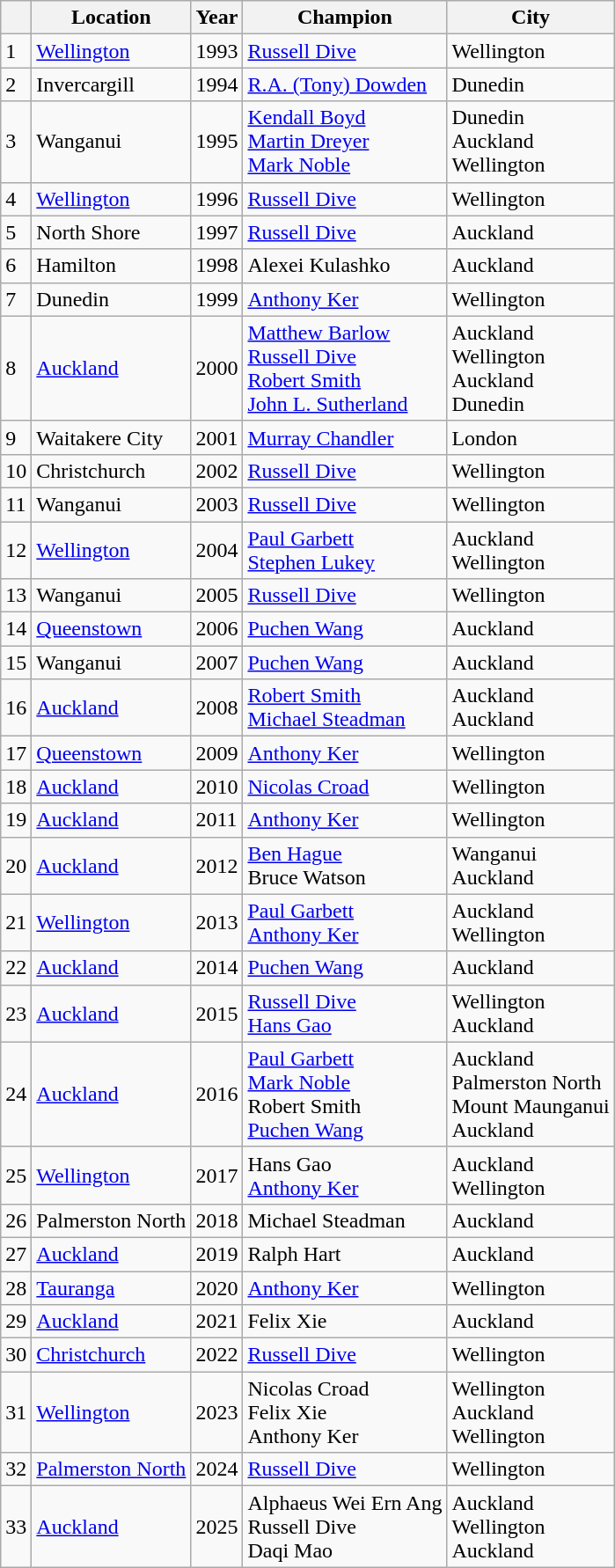<table class="wikitable">
<tr>
<th></th>
<th>Location</th>
<th>Year</th>
<th>Champion</th>
<th>City</th>
</tr>
<tr>
<td>1</td>
<td><a href='#'>Wellington</a></td>
<td>1993</td>
<td><a href='#'>Russell Dive</a></td>
<td>Wellington</td>
</tr>
<tr>
<td>2</td>
<td>Invercargill</td>
<td>1994</td>
<td><a href='#'>R.A. (Tony) Dowden</a></td>
<td>Dunedin</td>
</tr>
<tr>
<td>3</td>
<td>Wanganui</td>
<td>1995</td>
<td><a href='#'>Kendall Boyd</a> <br><a href='#'>Martin Dreyer</a> <br><a href='#'>Mark Noble</a></td>
<td>Dunedin<br>Auckland<br>Wellington</td>
</tr>
<tr>
<td>4</td>
<td><a href='#'>Wellington</a></td>
<td>1996</td>
<td><a href='#'>Russell Dive</a></td>
<td>Wellington</td>
</tr>
<tr>
<td>5</td>
<td>North Shore</td>
<td>1997</td>
<td><a href='#'>Russell Dive</a></td>
<td>Auckland</td>
</tr>
<tr>
<td>6</td>
<td>Hamilton</td>
<td>1998</td>
<td>Alexei Kulashko</td>
<td>Auckland</td>
</tr>
<tr>
<td>7</td>
<td>Dunedin</td>
<td>1999</td>
<td><a href='#'>Anthony Ker</a></td>
<td>Wellington</td>
</tr>
<tr>
<td>8</td>
<td><a href='#'>Auckland</a></td>
<td>2000</td>
<td><a href='#'>Matthew Barlow</a> <br><a href='#'>Russell Dive</a>  <br><a href='#'>Robert Smith</a> <br><a href='#'>John L. Sutherland</a></td>
<td>Auckland<br>Wellington<br>Auckland<br>Dunedin</td>
</tr>
<tr>
<td>9</td>
<td>Waitakere City</td>
<td>2001</td>
<td><a href='#'>Murray Chandler</a></td>
<td>London</td>
</tr>
<tr>
<td>10</td>
<td>Christchurch</td>
<td>2002</td>
<td><a href='#'>Russell Dive</a></td>
<td>Wellington</td>
</tr>
<tr>
<td>11</td>
<td>Wanganui</td>
<td>2003</td>
<td><a href='#'>Russell Dive</a></td>
<td>Wellington</td>
</tr>
<tr>
<td>12</td>
<td><a href='#'>Wellington</a></td>
<td>2004</td>
<td><a href='#'>Paul Garbett</a> <br><a href='#'>Stephen Lukey</a></td>
<td>Auckland<br>Wellington</td>
</tr>
<tr>
<td>13</td>
<td>Wanganui</td>
<td>2005</td>
<td><a href='#'>Russell Dive</a></td>
<td>Wellington</td>
</tr>
<tr>
<td>14</td>
<td><a href='#'>Queenstown</a></td>
<td>2006</td>
<td><a href='#'>Puchen Wang</a></td>
<td>Auckland</td>
</tr>
<tr>
<td>15</td>
<td>Wanganui</td>
<td>2007</td>
<td><a href='#'>Puchen Wang</a></td>
<td>Auckland</td>
</tr>
<tr>
<td>16</td>
<td><a href='#'>Auckland</a></td>
<td>2008</td>
<td><a href='#'>Robert Smith</a> <br><a href='#'>Michael Steadman</a></td>
<td>Auckland<br>Auckland</td>
</tr>
<tr>
<td>17</td>
<td><a href='#'>Queenstown</a></td>
<td>2009</td>
<td><a href='#'>Anthony Ker</a></td>
<td>Wellington</td>
</tr>
<tr>
<td>18</td>
<td><a href='#'>Auckland</a></td>
<td>2010</td>
<td><a href='#'>Nicolas Croad</a></td>
<td>Wellington</td>
</tr>
<tr>
<td>19</td>
<td><a href='#'>Auckland</a></td>
<td>2011</td>
<td><a href='#'>Anthony Ker</a></td>
<td>Wellington</td>
</tr>
<tr>
<td>20</td>
<td><a href='#'>Auckland</a></td>
<td>2012</td>
<td><a href='#'>Ben Hague</a> <br>Bruce Watson</td>
<td>Wanganui<br>Auckland</td>
</tr>
<tr>
<td>21</td>
<td><a href='#'>Wellington</a></td>
<td>2013</td>
<td><a href='#'>Paul Garbett</a> <br> <a href='#'>Anthony Ker</a></td>
<td>Auckland<br>Wellington</td>
</tr>
<tr>
<td>22</td>
<td><a href='#'>Auckland</a></td>
<td>2014</td>
<td><a href='#'>Puchen Wang</a></td>
<td>Auckland</td>
</tr>
<tr>
<td>23</td>
<td><a href='#'>Auckland</a></td>
<td>2015</td>
<td><a href='#'>Russell Dive</a><br><a href='#'>Hans Gao</a></td>
<td>Wellington<br>Auckland</td>
</tr>
<tr>
<td>24</td>
<td><a href='#'>Auckland</a></td>
<td>2016</td>
<td><a href='#'>Paul Garbett</a><br><a href='#'>Mark Noble</a><br>Robert Smith<br><a href='#'>Puchen Wang</a></td>
<td>Auckland<br>Palmerston North<br>Mount Maunganui<br>Auckland</td>
</tr>
<tr>
<td>25</td>
<td><a href='#'>Wellington</a></td>
<td>2017</td>
<td>Hans Gao <br> <a href='#'>Anthony Ker</a></td>
<td>Auckland<br>Wellington</td>
</tr>
<tr>
<td>26</td>
<td>Palmerston North</td>
<td>2018</td>
<td>Michael Steadman</td>
<td>Auckland</td>
</tr>
<tr>
<td>27</td>
<td><a href='#'>Auckland</a></td>
<td>2019</td>
<td>Ralph Hart</td>
<td>Auckland</td>
</tr>
<tr>
<td>28</td>
<td><a href='#'>Tauranga</a></td>
<td>2020</td>
<td><a href='#'>Anthony Ker</a></td>
<td>Wellington</td>
</tr>
<tr>
<td>29</td>
<td><a href='#'>Auckland</a></td>
<td>2021</td>
<td>Felix Xie</td>
<td>Auckland</td>
</tr>
<tr>
<td>30</td>
<td><a href='#'>Christchurch</a></td>
<td>2022</td>
<td><a href='#'>Russell Dive</a></td>
<td>Wellington</td>
</tr>
<tr>
<td>31</td>
<td><a href='#'>Wellington</a></td>
<td>2023</td>
<td>Nicolas Croad <br>Felix Xie <br>Anthony Ker</td>
<td>Wellington<br>Auckland<br>Wellington</td>
</tr>
<tr>
<td>32</td>
<td><a href='#'>Palmerston North</a></td>
<td>2024</td>
<td><a href='#'>Russell Dive</a></td>
<td>Wellington</td>
</tr>
<tr>
<td>33</td>
<td><a href='#'>Auckland</a></td>
<td>2025</td>
<td>Alphaeus Wei Ern Ang<br>Russell Dive<br>Daqi Mao</td>
<td>Auckland<br>Wellington<br>Auckland</td>
</tr>
</table>
